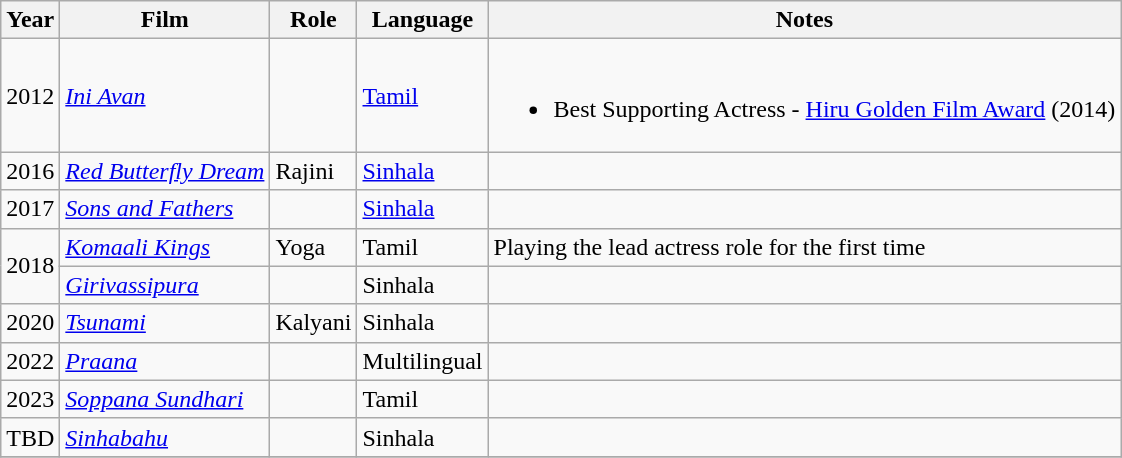<table class="wikitable" style="font-size:100%;">
<tr style="text-align:center;">
<th>Year</th>
<th>Film</th>
<th>Role</th>
<th>Language</th>
<th class="unsortable">Notes</th>
</tr>
<tr>
<td>2012</td>
<td><em><a href='#'>Ini Avan</a> </em></td>
<td></td>
<td><a href='#'>Tamil</a></td>
<td><br><ul><li>Best Supporting Actress - <a href='#'>Hiru Golden Film Award</a> (2014)</li></ul></td>
</tr>
<tr>
<td>2016</td>
<td><em><a href='#'>Red Butterfly Dream</a></em></td>
<td>Rajini</td>
<td><a href='#'>Sinhala</a></td>
<td></td>
</tr>
<tr>
<td>2017</td>
<td><em><a href='#'>Sons and Fathers</a></em></td>
<td></td>
<td><a href='#'>Sinhala</a></td>
<td></td>
</tr>
<tr>
<td rowspan="2">2018</td>
<td><em><a href='#'>Komaali Kings</a></em></td>
<td>Yoga</td>
<td>Tamil</td>
<td>Playing the lead actress role for the first time</td>
</tr>
<tr>
<td><em><a href='#'>Girivassipura</a></em></td>
<td></td>
<td>Sinhala</td>
<td></td>
</tr>
<tr>
<td>2020</td>
<td><em><a href='#'>Tsunami</a></em></td>
<td>Kalyani</td>
<td>Sinhala</td>
<td></td>
</tr>
<tr>
<td>2022</td>
<td><em><a href='#'>Praana</a></em></td>
<td></td>
<td>Multilingual</td>
<td></td>
</tr>
<tr>
<td>2023</td>
<td><em><a href='#'>Soppana Sundhari</a></em></td>
<td></td>
<td>Tamil</td>
<td></td>
</tr>
<tr>
<td>TBD</td>
<td><em><a href='#'>Sinhabahu</a></em></td>
<td></td>
<td>Sinhala</td>
<td></td>
</tr>
<tr>
</tr>
</table>
